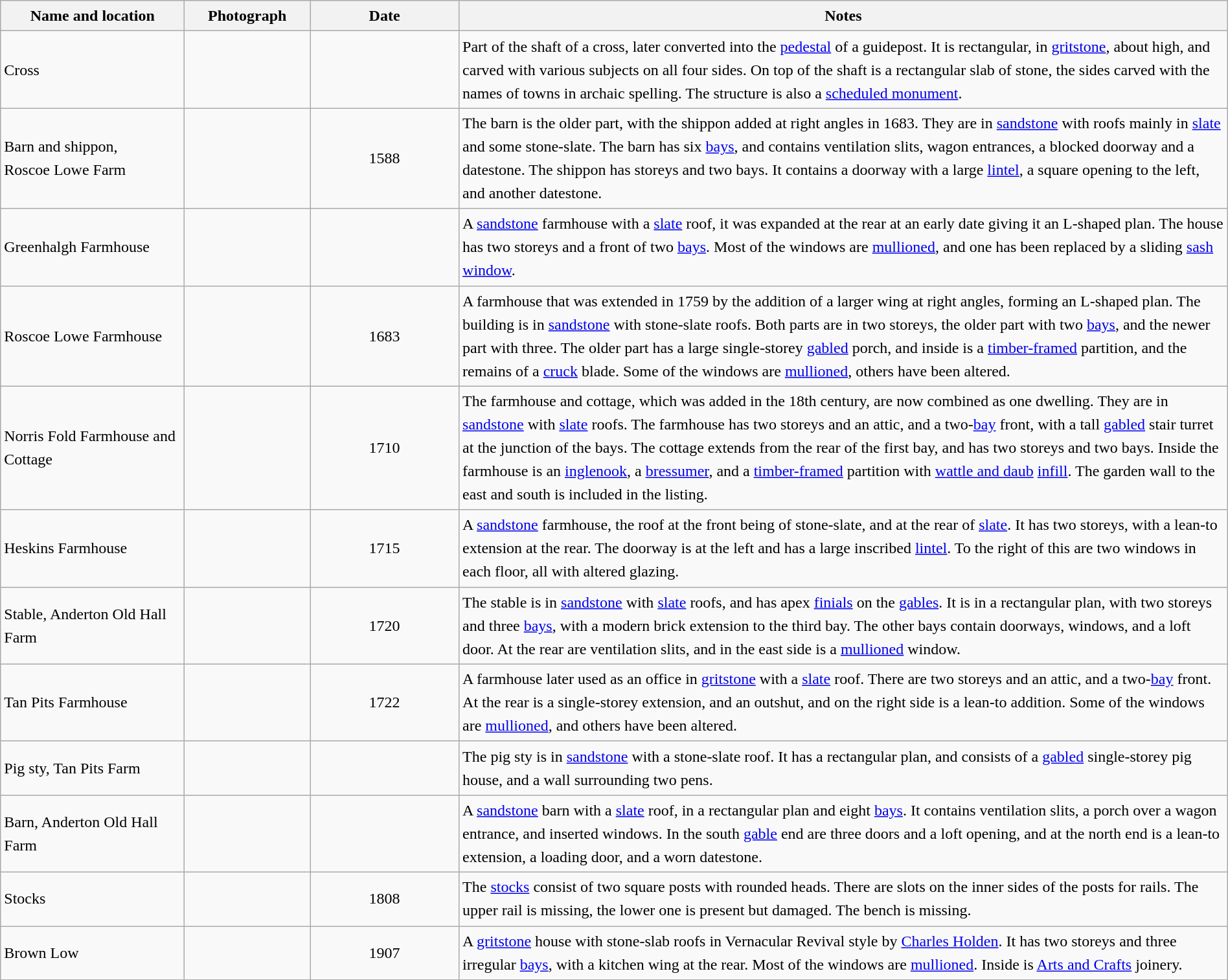<table class="wikitable sortable plainrowheaders" style="width:100%;border:0px;text-align:left;line-height:150%;">
<tr>
<th scope="col"  style="width:150px">Name and location</th>
<th scope="col"  style="width:100px" class="unsortable">Photograph</th>
<th scope="col"  style="width:120px">Date</th>
<th scope="col"  style="width:650px" class="unsortable">Notes</th>
</tr>
<tr>
<td>Cross<br><small></small></td>
<td></td>
<td align="center"></td>
<td>Part of the shaft of a cross, later converted into the <a href='#'>pedestal</a> of a guidepost.  It is rectangular, in <a href='#'>gritstone</a>, about  high, and carved with various subjects on all four sides.  On top of the shaft is a rectangular slab of stone, the sides carved with the names of towns in archaic spelling.  The structure is also a <a href='#'>scheduled monument</a>.</td>
</tr>
<tr>
<td>Barn and shippon,<br>Roscoe Lowe Farm<br><small></small></td>
<td></td>
<td align="center">1588</td>
<td>The barn is the older part, with the shippon added at right angles in 1683.  They are in <a href='#'>sandstone</a> with roofs mainly in <a href='#'>slate</a> and some stone-slate.  The barn has six <a href='#'>bays</a>, and contains ventilation slits, wagon entrances, a blocked doorway and a datestone.  The shippon has  storeys and two bays.  It contains a doorway with a large <a href='#'>lintel</a>, a square opening to the left, and another datestone.</td>
</tr>
<tr>
<td>Greenhalgh Farmhouse<br><small></small></td>
<td></td>
<td align="center"></td>
<td>A <a href='#'>sandstone</a> farmhouse with a <a href='#'>slate</a> roof, it was expanded at the rear at an early date giving it an L-shaped plan.  The house has two storeys and a front of two <a href='#'>bays</a>.  Most of the windows are <a href='#'>mullioned</a>, and one has been replaced by a sliding <a href='#'>sash window</a>.</td>
</tr>
<tr>
<td>Roscoe Lowe Farmhouse<br><small></small></td>
<td></td>
<td align="center">1683</td>
<td>A farmhouse that was extended in 1759 by the addition of a larger wing at right angles, forming an L-shaped plan.  The building is in <a href='#'>sandstone</a> with stone-slate roofs.  Both parts are in two storeys, the older part with two <a href='#'>bays</a>, and the newer part with three.  The older part has a large single-storey <a href='#'>gabled</a> porch, and inside is a <a href='#'>timber-framed</a> partition, and the remains of a <a href='#'>cruck</a> blade.  Some of the windows are <a href='#'>mullioned</a>, others have been altered.</td>
</tr>
<tr>
<td>Norris Fold Farmhouse and Cottage<br><small></small></td>
<td></td>
<td align="center">1710</td>
<td>The farmhouse and cottage, which was added in the 18th century, are now combined as one dwelling.  They are in <a href='#'>sandstone</a> with <a href='#'>slate</a> roofs.  The farmhouse has two storeys and an attic, and a two-<a href='#'>bay</a> front, with a tall <a href='#'>gabled</a> stair turret at the junction of the bays.  The cottage extends from the rear of the first bay, and has two storeys and two bays.  Inside the farmhouse is an <a href='#'>inglenook</a>, a <a href='#'>bressumer</a>, and a <a href='#'>timber-framed</a> partition with <a href='#'>wattle and daub</a> <a href='#'>infill</a>.  The garden wall to the east and south is included in the listing.</td>
</tr>
<tr>
<td>Heskins Farmhouse<br><small></small></td>
<td></td>
<td align="center">1715</td>
<td>A <a href='#'>sandstone</a> farmhouse, the roof at the front being of stone-slate, and at the rear of <a href='#'>slate</a>.  It has two storeys, with a lean-to extension at the rear.  The doorway is at the left and has a large inscribed <a href='#'>lintel</a>.  To the right of this are two windows in each floor, all with altered glazing.</td>
</tr>
<tr>
<td>Stable, Anderton Old Hall Farm<br><small></small></td>
<td></td>
<td align="center">1720</td>
<td>The stable is in <a href='#'>sandstone</a> with <a href='#'>slate</a> roofs, and has apex <a href='#'>finials</a> on the <a href='#'>gables</a>.  It is in a rectangular plan, with two storeys and three <a href='#'>bays</a>, with a modern brick extension to the third bay.  The other bays contain doorways, windows, and a loft door.  At the rear are ventilation slits, and in the east side is a <a href='#'>mullioned</a> window.</td>
</tr>
<tr>
<td>Tan Pits Farmhouse<br><small></small></td>
<td></td>
<td align="center">1722</td>
<td>A farmhouse later used as an office in <a href='#'>gritstone</a> with a <a href='#'>slate</a> roof.  There are two storeys and an attic, and a two-<a href='#'>bay</a> front.  At the rear is a single-storey extension, and an outshut, and on the right side is a lean-to addition.  Some of the windows are <a href='#'>mullioned</a>, and others have been altered.</td>
</tr>
<tr>
<td>Pig sty, Tan Pits Farm<br><small></small></td>
<td></td>
<td align="center"></td>
<td>The pig sty is in <a href='#'>sandstone</a> with a stone-slate roof.  It has a rectangular plan, and consists of a <a href='#'>gabled</a> single-storey pig house, and a wall surrounding two pens.</td>
</tr>
<tr>
<td>Barn, Anderton Old Hall Farm<br><small></small></td>
<td></td>
<td align="center"></td>
<td>A <a href='#'>sandstone</a> barn with a <a href='#'>slate</a> roof, in a rectangular plan and eight <a href='#'>bays</a>.  It contains ventilation slits, a porch over a wagon entrance, and inserted windows.  In the south <a href='#'>gable</a> end are three doors and a loft opening, and at the north end is a lean-to extension, a loading door, and a worn datestone.</td>
</tr>
<tr>
<td>Stocks<br><small></small></td>
<td></td>
<td align="center">1808</td>
<td>The <a href='#'>stocks</a> consist of two square posts with rounded heads.  There are slots on the inner sides of the posts for rails.  The upper rail is missing, the lower one is present but damaged.  The bench is missing.</td>
</tr>
<tr>
<td>Brown Low<br><small></small></td>
<td></td>
<td align="center">1907</td>
<td>A <a href='#'>gritstone</a> house with stone-slab roofs in Vernacular Revival style by <a href='#'>Charles Holden</a>.  It has two storeys and three irregular <a href='#'>bays</a>, with a kitchen wing at the rear.  Most of the windows are <a href='#'>mullioned</a>.  Inside is <a href='#'>Arts and Crafts</a> joinery.</td>
</tr>
<tr>
</tr>
</table>
